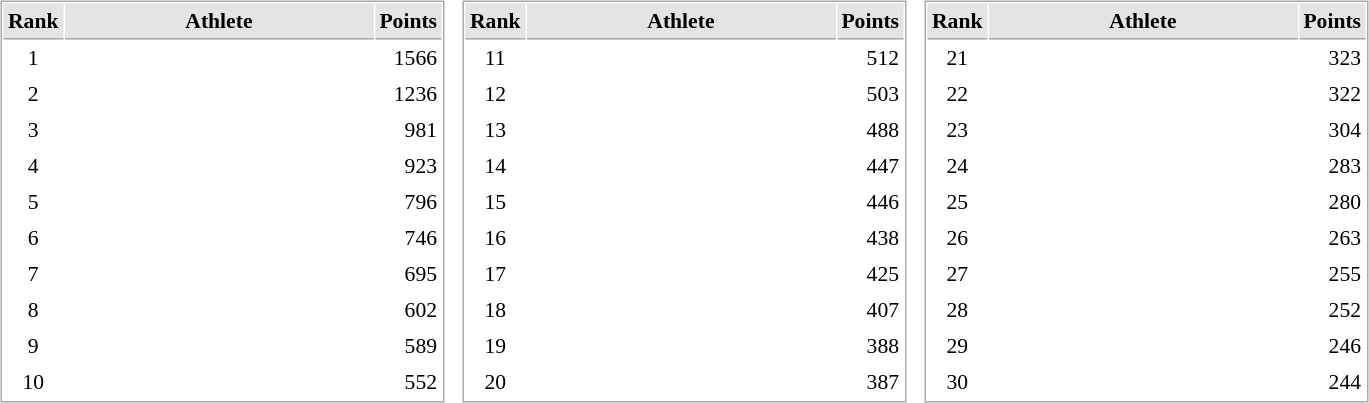<table border="0" cellspacing="10">
<tr>
<td><br><table cellspacing="1" cellpadding="3" style="border:1px solid #AAAAAA;font-size:90%">
<tr bgcolor="#E4E4E4">
<th style="border-bottom:1px solid #AAAAAA" width=10>Rank</th>
<th style="border-bottom:1px solid #AAAAAA" width=200>Athlete</th>
<th style="border-bottom:1px solid #AAAAAA" width=20 align=right>Points</th>
</tr>
<tr align="center">
<td>1</td>
<td align="left"><strong></strong></td>
<td align=right>1566</td>
</tr>
<tr align="center">
<td>2</td>
<td align="left"></td>
<td align=right>1236</td>
</tr>
<tr align="center">
<td>3</td>
<td align="left"></td>
<td align=right>981</td>
</tr>
<tr align="center">
<td>4</td>
<td align="left"></td>
<td align=right>923</td>
</tr>
<tr align="center">
<td>5</td>
<td align="left"></td>
<td align=right>796</td>
</tr>
<tr align="center">
<td>6</td>
<td align="left"></td>
<td align=right>746</td>
</tr>
<tr align="center">
<td>7</td>
<td align="left"></td>
<td align=right>695</td>
</tr>
<tr align="center">
<td>8</td>
<td align="left"></td>
<td align=right>602</td>
</tr>
<tr align="center">
<td>9</td>
<td align="left"></td>
<td align=right>589</td>
</tr>
<tr align="center">
<td>10</td>
<td align="left"></td>
<td align=right>552</td>
</tr>
</table>
</td>
<td><br><table cellspacing="1" cellpadding="3" style="border:1px solid #AAAAAA;font-size:90%">
<tr bgcolor="#E4E4E4">
<th style="border-bottom:1px solid #AAAAAA" width=10>Rank</th>
<th style="border-bottom:1px solid #AAAAAA" width=200>Athlete</th>
<th style="border-bottom:1px solid #AAAAAA" width=20 align=right>Points</th>
</tr>
<tr align="center">
<td>11</td>
<td align="left"></td>
<td align=right>512</td>
</tr>
<tr align="center">
<td>12</td>
<td align="left"></td>
<td align=right>503</td>
</tr>
<tr align="center">
<td>13</td>
<td align="left"></td>
<td align=right>488</td>
</tr>
<tr align="center">
<td>14</td>
<td align="left"></td>
<td align=right>447</td>
</tr>
<tr align="center">
<td>15</td>
<td align="left"></td>
<td align=right>446</td>
</tr>
<tr align="center">
<td>16</td>
<td align="left"></td>
<td align=right>438</td>
</tr>
<tr align="center">
<td>17</td>
<td align="left"></td>
<td align=right>425</td>
</tr>
<tr align="center">
<td>18</td>
<td align="left"></td>
<td align=right>407</td>
</tr>
<tr align="center">
<td>19</td>
<td align="left"></td>
<td align=right>388</td>
</tr>
<tr align="center">
<td>20</td>
<td align="left"></td>
<td align=right>387</td>
</tr>
</table>
</td>
<td><br><table cellspacing="1" cellpadding="3" style="border:1px solid #AAAAAA;font-size:90%">
<tr bgcolor="#E4E4E4">
<th style="border-bottom:1px solid #AAAAAA" width=10>Rank</th>
<th style="border-bottom:1px solid #AAAAAA" width=200>Athlete</th>
<th style="border-bottom:1px solid #AAAAAA" width=20 align=right>Points</th>
</tr>
<tr align="center">
<td>21</td>
<td align="left"></td>
<td align=right>323</td>
</tr>
<tr align="center">
<td>22</td>
<td align="left"></td>
<td align=right>322</td>
</tr>
<tr align="center">
<td>23</td>
<td align="left"></td>
<td align=right>304</td>
</tr>
<tr align="center">
<td>24</td>
<td align="left"></td>
<td align=right>283</td>
</tr>
<tr align="center">
<td>25</td>
<td align="left"></td>
<td align=right>280</td>
</tr>
<tr align="center">
<td>26</td>
<td align="left"></td>
<td align=right>263</td>
</tr>
<tr align="center">
<td>27</td>
<td align="left"></td>
<td align=right>255</td>
</tr>
<tr align="center">
<td>28</td>
<td align="left"></td>
<td align=right>252</td>
</tr>
<tr align="center">
<td>29</td>
<td align="left"></td>
<td align=right>246</td>
</tr>
<tr align="center">
<td>30</td>
<td align="left"></td>
<td align=right>244</td>
</tr>
</table>
</td>
</tr>
</table>
